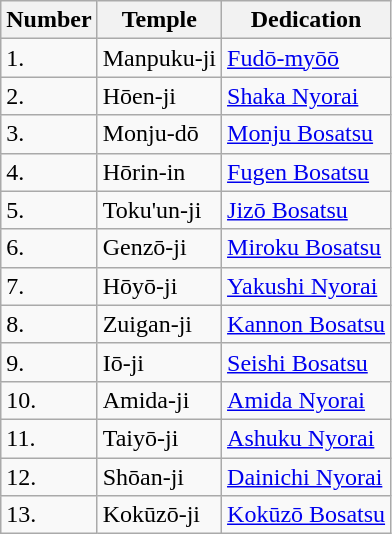<table class="wikitable">
<tr>
<th>Number</th>
<th>Temple</th>
<th>Dedication</th>
</tr>
<tr>
<td>1.</td>
<td>Manpuku-ji</td>
<td><a href='#'>Fudō-myōō</a></td>
</tr>
<tr>
<td>2.</td>
<td>Hōen-ji</td>
<td><a href='#'>Shaka Nyorai</a></td>
</tr>
<tr>
<td>3.</td>
<td>Monju-dō</td>
<td><a href='#'>Monju Bosatsu</a></td>
</tr>
<tr>
<td>4.</td>
<td>Hōrin-in</td>
<td><a href='#'>Fugen Bosatsu</a></td>
</tr>
<tr>
<td>5.</td>
<td>Toku'un-ji</td>
<td><a href='#'>Jizō Bosatsu</a></td>
</tr>
<tr>
<td>6.</td>
<td>Genzō-ji</td>
<td><a href='#'>Miroku Bosatsu</a></td>
</tr>
<tr>
<td>7.</td>
<td>Hōyō-ji</td>
<td><a href='#'>Yakushi Nyorai</a></td>
</tr>
<tr>
<td>8.</td>
<td>Zuigan-ji</td>
<td><a href='#'>Kannon Bosatsu</a></td>
</tr>
<tr>
<td>9.</td>
<td>Iō-ji</td>
<td><a href='#'>Seishi Bosatsu</a></td>
</tr>
<tr>
<td>10.</td>
<td>Amida-ji</td>
<td><a href='#'>Amida Nyorai</a></td>
</tr>
<tr>
<td>11.</td>
<td>Taiyō-ji</td>
<td><a href='#'>Ashuku Nyorai</a></td>
</tr>
<tr>
<td>12.</td>
<td>Shōan-ji</td>
<td><a href='#'>Dainichi Nyorai</a></td>
</tr>
<tr>
<td>13.</td>
<td>Kokūzō-ji</td>
<td><a href='#'>Kokūzō Bosatsu</a></td>
</tr>
</table>
